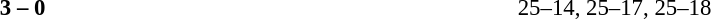<table width=100% cellspacing=1>
<tr>
<th width=20%></th>
<th width=12%></th>
<th width=20%></th>
<th width=33%></th>
<td></td>
</tr>
<tr style=font-size:95%>
<td align=right><strong></strong></td>
<td align=center><strong>3 – 0</strong></td>
<td></td>
<td>25–14, 25–17, 25–18</td>
</tr>
</table>
